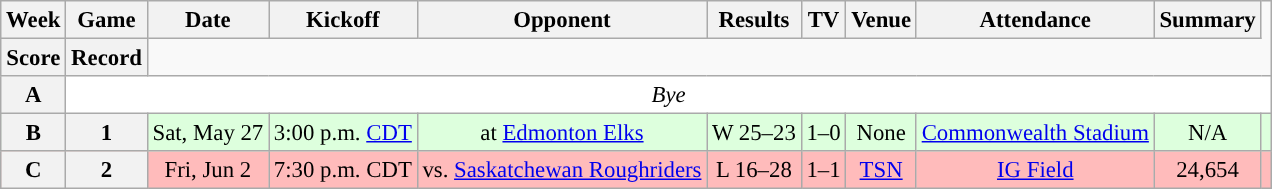<table class="wikitable" style="font-size: 95%;">
<tr>
<th scope="col">Week</th>
<th scope="col">Game</th>
<th scope="col">Date</th>
<th scope="col">Kickoff</th>
<th scope="col">Opponent</th>
<th scope="col">Results</th>
<th scope="col">TV</th>
<th scope="col">Venue</th>
<th scope="col">Attendance</th>
<th scope="col">Summary</th>
</tr>
<tr>
<th scope="col">Score</th>
<th scope="col">Record</th>
</tr>
<tr align="center"= bgcolor="ffffff">
<th align="center"><strong>A</strong></th>
<td colspan=10 align="center" valign="middle"><em>Bye</em></td>
</tr>
<tr align="center"= bgcolor="ddffdd">
<th align="center"><strong>B</strong></th>
<th align="center"><strong>1</strong></th>
<td align="center">Sat, May 27</td>
<td align="center">3:00 p.m. <a href='#'>CDT</a></td>
<td align="center">at <a href='#'>Edmonton Elks</a></td>
<td align="center">W 25–23</td>
<td align="center">1–0</td>
<td align="center">None</td>
<td align="center"><a href='#'>Commonwealth Stadium</a></td>
<td align="center">N/A</td>
<td align="center"></td>
</tr>
<tr align="center"= bgcolor="ffbbbb">
<th align="center"><strong>C</strong></th>
<th align="center"><strong>2</strong></th>
<td align="center">Fri, Jun 2</td>
<td align="center">7:30 p.m. CDT</td>
<td align="center">vs. <a href='#'>Saskatchewan Roughriders</a></td>
<td align="center">L 16–28</td>
<td align="center">1–1</td>
<td align="center"><a href='#'>TSN</a></td>
<td align="center"><a href='#'>IG Field</a></td>
<td align="center">24,654</td>
<td align="center"></td>
</tr>
</table>
